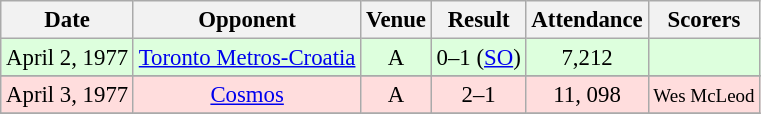<table class="wikitable" style="font-size:95%; text-align:center">
<tr>
<th>Date</th>
<th>Opponent</th>
<th>Venue</th>
<th>Result</th>
<th>Attendance</th>
<th>Scorers</th>
</tr>
<tr bgcolor="#ddffdd">
<td>April 2, 1977</td>
<td>  <a href='#'>Toronto Metros-Croatia</a></td>
<td>A</td>
<td>0–1 (<a href='#'>SO</a>)</td>
<td>7,212</td>
<td></td>
</tr>
<tr>
</tr>
<tr bgcolor="#ffdddd">
<td>April 3, 1977</td>
<td>  <a href='#'>Cosmos</a></td>
<td>A</td>
<td>2–1</td>
<td>11, 098</td>
<td><small>Wes McLeod</small></td>
</tr>
<tr>
</tr>
</table>
